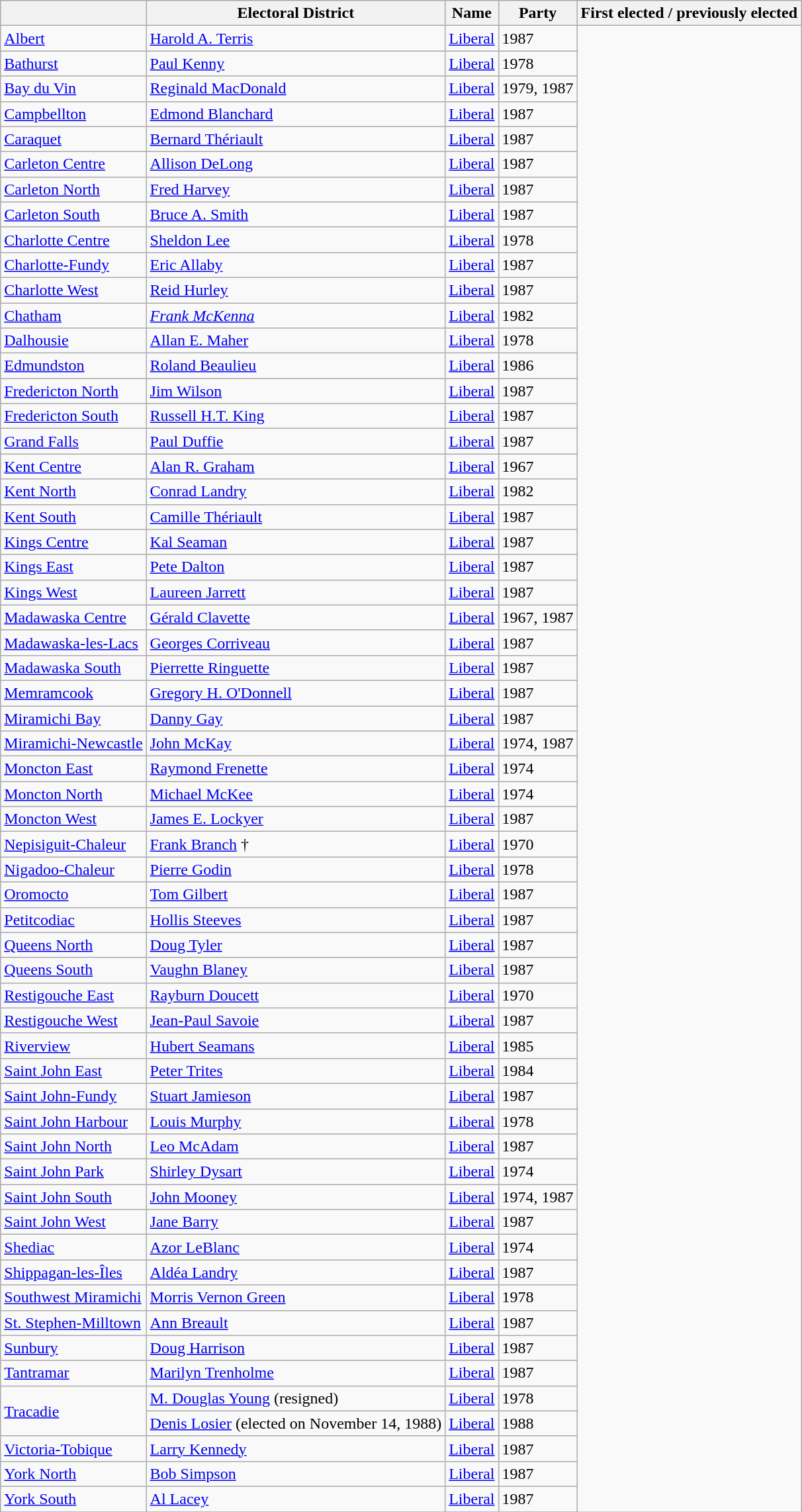<table class="wikitable sortable">
<tr>
<th></th>
<th>Electoral District</th>
<th>Name</th>
<th>Party</th>
<th>First elected / previously elected</th>
</tr>
<tr>
<td><a href='#'>Albert</a></td>
<td><a href='#'>Harold A. Terris</a></td>
<td><a href='#'>Liberal</a></td>
<td>1987</td>
</tr>
<tr>
<td><a href='#'>Bathurst</a></td>
<td><a href='#'>Paul Kenny</a></td>
<td><a href='#'>Liberal</a></td>
<td>1978</td>
</tr>
<tr>
<td><a href='#'>Bay du Vin</a></td>
<td><a href='#'>Reginald MacDonald</a></td>
<td><a href='#'>Liberal</a></td>
<td>1979, 1987</td>
</tr>
<tr>
<td><a href='#'>Campbellton</a></td>
<td><a href='#'>Edmond Blanchard</a></td>
<td><a href='#'>Liberal</a></td>
<td>1987</td>
</tr>
<tr>
<td><a href='#'>Caraquet</a></td>
<td><a href='#'>Bernard Thériault</a></td>
<td><a href='#'>Liberal</a></td>
<td>1987</td>
</tr>
<tr>
<td><a href='#'>Carleton Centre</a></td>
<td><a href='#'>Allison DeLong</a></td>
<td><a href='#'>Liberal</a></td>
<td>1987</td>
</tr>
<tr>
<td><a href='#'>Carleton North</a></td>
<td><a href='#'>Fred Harvey</a></td>
<td><a href='#'>Liberal</a></td>
<td>1987</td>
</tr>
<tr>
<td><a href='#'>Carleton South</a></td>
<td><a href='#'>Bruce A. Smith</a></td>
<td><a href='#'>Liberal</a></td>
<td>1987</td>
</tr>
<tr>
<td><a href='#'>Charlotte Centre</a></td>
<td><a href='#'>Sheldon Lee</a></td>
<td><a href='#'>Liberal</a></td>
<td>1978</td>
</tr>
<tr>
<td><a href='#'>Charlotte-Fundy</a></td>
<td><a href='#'>Eric Allaby</a></td>
<td><a href='#'>Liberal</a></td>
<td>1987</td>
</tr>
<tr>
<td><a href='#'>Charlotte West</a></td>
<td><a href='#'>Reid Hurley</a></td>
<td><a href='#'>Liberal</a></td>
<td>1987</td>
</tr>
<tr>
<td><a href='#'>Chatham</a></td>
<td><em><a href='#'>Frank McKenna</a></em></td>
<td><a href='#'>Liberal</a></td>
<td>1982</td>
</tr>
<tr>
<td><a href='#'>Dalhousie</a></td>
<td><a href='#'>Allan E. Maher</a></td>
<td><a href='#'>Liberal</a></td>
<td>1978</td>
</tr>
<tr>
<td><a href='#'>Edmundston</a></td>
<td><a href='#'>Roland Beaulieu</a></td>
<td><a href='#'>Liberal</a></td>
<td>1986</td>
</tr>
<tr>
<td><a href='#'>Fredericton North</a></td>
<td><a href='#'>Jim Wilson</a></td>
<td><a href='#'>Liberal</a></td>
<td>1987</td>
</tr>
<tr>
<td><a href='#'>Fredericton South</a></td>
<td><a href='#'>Russell H.T. King</a></td>
<td><a href='#'>Liberal</a></td>
<td>1987</td>
</tr>
<tr>
<td><a href='#'>Grand Falls</a></td>
<td><a href='#'>Paul Duffie</a></td>
<td><a href='#'>Liberal</a></td>
<td>1987</td>
</tr>
<tr>
<td><a href='#'>Kent Centre</a></td>
<td><a href='#'>Alan R. Graham</a></td>
<td><a href='#'>Liberal</a></td>
<td>1967</td>
</tr>
<tr>
<td><a href='#'>Kent North</a></td>
<td><a href='#'>Conrad Landry</a></td>
<td><a href='#'>Liberal</a></td>
<td>1982</td>
</tr>
<tr>
<td><a href='#'>Kent South</a></td>
<td><a href='#'>Camille Thériault</a></td>
<td><a href='#'>Liberal</a></td>
<td>1987</td>
</tr>
<tr>
<td><a href='#'>Kings Centre</a></td>
<td><a href='#'>Kal Seaman</a></td>
<td><a href='#'>Liberal</a></td>
<td>1987</td>
</tr>
<tr>
<td><a href='#'>Kings East</a></td>
<td><a href='#'>Pete Dalton</a></td>
<td><a href='#'>Liberal</a></td>
<td>1987</td>
</tr>
<tr>
<td><a href='#'>Kings West</a></td>
<td><a href='#'>Laureen Jarrett</a></td>
<td><a href='#'>Liberal</a></td>
<td>1987</td>
</tr>
<tr>
<td><a href='#'>Madawaska Centre</a></td>
<td><a href='#'>Gérald Clavette</a></td>
<td><a href='#'>Liberal</a></td>
<td>1967, 1987</td>
</tr>
<tr>
<td><a href='#'>Madawaska-les-Lacs</a></td>
<td><a href='#'>Georges Corriveau</a></td>
<td><a href='#'>Liberal</a></td>
<td>1987</td>
</tr>
<tr>
<td><a href='#'>Madawaska South</a></td>
<td><a href='#'>Pierrette Ringuette</a></td>
<td><a href='#'>Liberal</a></td>
<td>1987</td>
</tr>
<tr>
<td><a href='#'>Memramcook</a></td>
<td><a href='#'>Gregory H. O'Donnell</a></td>
<td><a href='#'>Liberal</a></td>
<td>1987</td>
</tr>
<tr>
<td><a href='#'>Miramichi Bay</a></td>
<td><a href='#'>Danny Gay</a></td>
<td><a href='#'>Liberal</a></td>
<td>1987</td>
</tr>
<tr>
<td><a href='#'>Miramichi-Newcastle</a></td>
<td><a href='#'>John McKay</a></td>
<td><a href='#'>Liberal</a></td>
<td>1974, 1987</td>
</tr>
<tr>
<td><a href='#'>Moncton East</a></td>
<td><a href='#'>Raymond Frenette</a></td>
<td><a href='#'>Liberal</a></td>
<td>1974</td>
</tr>
<tr>
<td><a href='#'>Moncton North</a></td>
<td><a href='#'>Michael McKee</a></td>
<td><a href='#'>Liberal</a></td>
<td>1974</td>
</tr>
<tr>
<td><a href='#'>Moncton West</a></td>
<td><a href='#'>James E. Lockyer</a></td>
<td><a href='#'>Liberal</a></td>
<td>1987</td>
</tr>
<tr>
<td><a href='#'>Nepisiguit-Chaleur</a></td>
<td><a href='#'>Frank Branch</a> †</td>
<td><a href='#'>Liberal</a></td>
<td>1970</td>
</tr>
<tr>
<td><a href='#'>Nigadoo-Chaleur</a></td>
<td><a href='#'>Pierre Godin</a></td>
<td><a href='#'>Liberal</a></td>
<td>1978</td>
</tr>
<tr>
<td><a href='#'>Oromocto</a></td>
<td><a href='#'>Tom Gilbert</a></td>
<td><a href='#'>Liberal</a></td>
<td>1987</td>
</tr>
<tr>
<td><a href='#'>Petitcodiac</a></td>
<td><a href='#'>Hollis Steeves</a></td>
<td><a href='#'>Liberal</a></td>
<td>1987</td>
</tr>
<tr>
<td><a href='#'>Queens North</a></td>
<td><a href='#'>Doug Tyler</a></td>
<td><a href='#'>Liberal</a></td>
<td>1987</td>
</tr>
<tr>
<td><a href='#'>Queens South</a></td>
<td><a href='#'>Vaughn Blaney</a></td>
<td><a href='#'>Liberal</a></td>
<td>1987</td>
</tr>
<tr>
<td><a href='#'>Restigouche East</a></td>
<td><a href='#'>Rayburn Doucett</a></td>
<td><a href='#'>Liberal</a></td>
<td>1970</td>
</tr>
<tr>
<td><a href='#'>Restigouche West</a></td>
<td><a href='#'>Jean-Paul Savoie</a></td>
<td><a href='#'>Liberal</a></td>
<td>1987</td>
</tr>
<tr>
<td><a href='#'>Riverview</a></td>
<td><a href='#'>Hubert Seamans</a></td>
<td><a href='#'>Liberal</a></td>
<td>1985</td>
</tr>
<tr>
<td><a href='#'>Saint John East</a></td>
<td><a href='#'>Peter Trites</a></td>
<td><a href='#'>Liberal</a></td>
<td>1984</td>
</tr>
<tr>
<td><a href='#'>Saint John-Fundy</a></td>
<td><a href='#'>Stuart Jamieson</a></td>
<td><a href='#'>Liberal</a></td>
<td>1987</td>
</tr>
<tr>
<td><a href='#'>Saint John Harbour</a></td>
<td><a href='#'>Louis Murphy</a></td>
<td><a href='#'>Liberal</a></td>
<td>1978</td>
</tr>
<tr>
<td><a href='#'>Saint John North</a></td>
<td><a href='#'>Leo McAdam</a></td>
<td><a href='#'>Liberal</a></td>
<td>1987</td>
</tr>
<tr>
<td><a href='#'>Saint John Park</a></td>
<td><a href='#'>Shirley Dysart</a></td>
<td><a href='#'>Liberal</a></td>
<td>1974</td>
</tr>
<tr>
<td><a href='#'>Saint John South</a></td>
<td><a href='#'>John Mooney</a></td>
<td><a href='#'>Liberal</a></td>
<td>1974, 1987</td>
</tr>
<tr>
<td><a href='#'>Saint John West</a></td>
<td><a href='#'>Jane Barry</a></td>
<td><a href='#'>Liberal</a></td>
<td>1987</td>
</tr>
<tr>
<td><a href='#'>Shediac</a></td>
<td><a href='#'>Azor LeBlanc</a></td>
<td><a href='#'>Liberal</a></td>
<td>1974</td>
</tr>
<tr>
<td><a href='#'>Shippagan-les-Îles</a></td>
<td><a href='#'>Aldéa Landry</a></td>
<td><a href='#'>Liberal</a></td>
<td>1987</td>
</tr>
<tr>
<td><a href='#'>Southwest Miramichi</a></td>
<td><a href='#'>Morris Vernon Green</a></td>
<td><a href='#'>Liberal</a></td>
<td>1978</td>
</tr>
<tr>
<td><a href='#'>St. Stephen-Milltown</a></td>
<td><a href='#'>Ann Breault</a></td>
<td><a href='#'>Liberal</a></td>
<td>1987</td>
</tr>
<tr>
<td><a href='#'>Sunbury</a></td>
<td><a href='#'>Doug Harrison</a></td>
<td><a href='#'>Liberal</a></td>
<td>1987</td>
</tr>
<tr>
<td><a href='#'>Tantramar</a></td>
<td><a href='#'>Marilyn Trenholme</a></td>
<td><a href='#'>Liberal</a></td>
<td>1987</td>
</tr>
<tr>
<td rowspan="2"><a href='#'>Tracadie</a></td>
<td><a href='#'>M. Douglas Young</a> (resigned)</td>
<td><a href='#'>Liberal</a></td>
<td>1978</td>
</tr>
<tr>
<td><a href='#'>Denis Losier</a> (elected on November 14, 1988)</td>
<td><a href='#'>Liberal</a></td>
<td>1988</td>
</tr>
<tr>
<td><a href='#'>Victoria-Tobique</a></td>
<td><a href='#'>Larry Kennedy</a></td>
<td><a href='#'>Liberal</a></td>
<td>1987</td>
</tr>
<tr>
<td><a href='#'>York North</a></td>
<td><a href='#'>Bob Simpson</a></td>
<td><a href='#'>Liberal</a></td>
<td>1987</td>
</tr>
<tr>
<td><a href='#'>York South</a></td>
<td><a href='#'>Al Lacey</a></td>
<td><a href='#'>Liberal</a></td>
<td>1987</td>
</tr>
<tr>
</tr>
</table>
